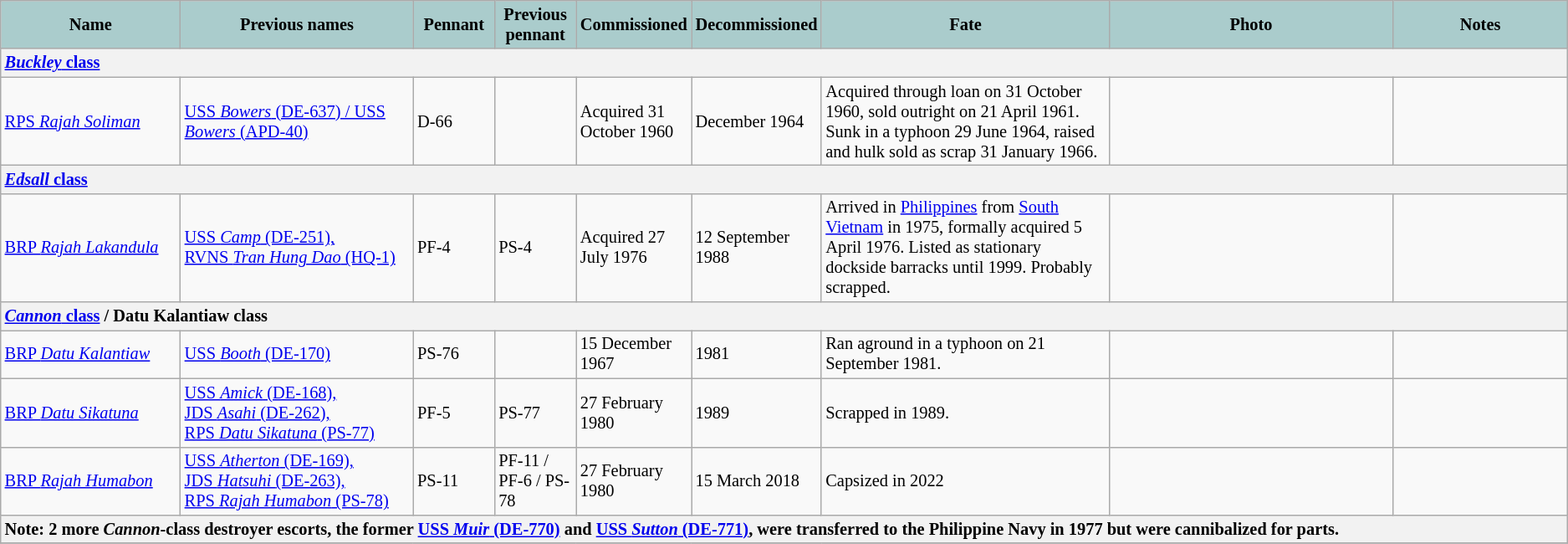<table class="wikitable" style="font-size:85%;">
<tr>
<th style="text-align: center; background: #aacccc;" width="150">Name</th>
<th style="text-align: center; background: #aacccc;" width="200">Previous names</th>
<th style="text-align: center; background: #aacccc;" width="60">Pennant</th>
<th style="text-align: center; background: #aacccc;" width="60">Previous pennant</th>
<th style="text-align: center; background: #aacccc;" width="50">Commissioned</th>
<th style="text-align: center; background: #aacccc;" width="50">Decommissioned</th>
<th style="text-align: center; background: #aacccc;" width="250">Fate</th>
<th style="text-align: center; background: #aacccc;" width="250">Photo</th>
<th style="text-align: center; background: #aacccc;" width="150">Notes</th>
</tr>
<tr>
<th style="text-align: left;" colspan="9"><a href='#'><em>Buckley</em> class</a></th>
</tr>
<tr>
<td><a href='#'>RPS <em>Rajah Soliman</em></a></td>
<td><a href='#'>USS <em>Bowers</em> (DE-637) / USS <em>Bowers</em> (APD-40)</a></td>
<td>D-66</td>
<td></td>
<td>Acquired 31 October 1960</td>
<td>December 1964</td>
<td>Acquired through loan on 31 October 1960, sold outright on 21 April 1961. Sunk in a typhoon 29 June 1964, raised and hulk sold as scrap 31 January 1966.</td>
<td></td>
<td></td>
</tr>
<tr>
<th style="text-align: left;" colspan="9"><a href='#'><em>Edsall</em> class</a></th>
</tr>
<tr>
<td><a href='#'>BRP <em>Rajah Lakandula</em></a></td>
<td><a href='#'>USS <em>Camp</em> (DE-251),<br>RVNS <em>Tran Hung Dao</em> (HQ-1)</a></td>
<td>PF-4</td>
<td>PS-4</td>
<td>Acquired 27 July 1976</td>
<td>12 September 1988</td>
<td>Arrived in <a href='#'>Philippines</a> from <a href='#'>South Vietnam</a> in 1975, formally acquired 5 April 1976. Listed as stationary dockside barracks until 1999. Probably scrapped.</td>
<td></td>
<td></td>
</tr>
<tr>
<th style="text-align: left;" colspan="9"><a href='#'><em>Cannon</em> class</a> / Datu Kalantiaw class</th>
</tr>
<tr>
<td><a href='#'>BRP <em>Datu Kalantiaw</em></a></td>
<td><a href='#'>USS <em>Booth</em> (DE-170)</a></td>
<td>PS-76</td>
<td></td>
<td>15 December 1967</td>
<td>1981</td>
<td>Ran aground in a typhoon on 21 September 1981.</td>
<td></td>
<td></td>
</tr>
<tr>
<td><a href='#'>BRP <em>Datu Sikatuna</em></a></td>
<td><a href='#'>USS <em>Amick</em> (DE-168),<br>JDS <em>Asahi</em> (DE-262),<br>RPS <em>Datu Sikatuna</em> (PS-77)</a></td>
<td>PF-5</td>
<td>PS-77</td>
<td>27 February 1980</td>
<td>1989</td>
<td>Scrapped in 1989.</td>
<td></td>
<td></td>
</tr>
<tr>
<td><a href='#'>BRP <em>Rajah Humabon</em></a></td>
<td><a href='#'>USS <em>Atherton</em> (DE-169),<br>JDS <em>Hatsuhi </em> (DE-263),<br>RPS <em>Rajah Humabon</em> (PS-78)</a></td>
<td>PS-11</td>
<td>PF-11 / PF-6 / PS-78</td>
<td>27 February 1980</td>
<td>15 March 2018</td>
<td>Capsized in 2022</td>
<td></td>
<td></td>
</tr>
<tr>
<th style="text-align: left;" colspan="9">Note: 2 more <em>Cannon</em>-class destroyer escorts, the former <a href='#'>USS <em>Muir</em> (DE-770)</a> and <a href='#'>USS <em>Sutton</em> (DE-771)</a>, were transferred to the Philippine Navy in 1977 but were cannibalized for parts.</th>
</tr>
<tr>
</tr>
</table>
